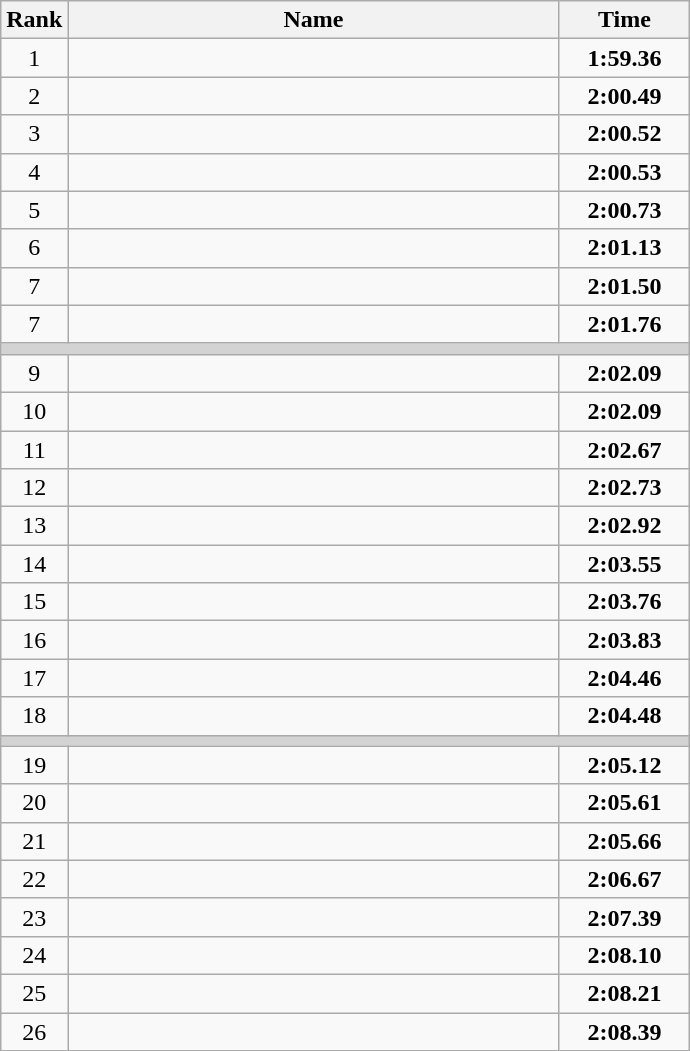<table class="wikitable">
<tr>
<th>Rank</th>
<th align="center" style="width: 20em">Name</th>
<th align="center" style="width: 5em">Time</th>
</tr>
<tr>
<td align="center">1</td>
<td></td>
<td align="center"><strong>1:59.36</strong></td>
</tr>
<tr>
<td align="center">2</td>
<td></td>
<td align="center"><strong>2:00.49</strong></td>
</tr>
<tr>
<td align="center">3</td>
<td></td>
<td align="center"><strong>2:00.52</strong></td>
</tr>
<tr>
<td align="center">4</td>
<td></td>
<td align="center"><strong>2:00.53</strong></td>
</tr>
<tr>
<td align="center">5</td>
<td></td>
<td align="center"><strong>2:00.73</strong></td>
</tr>
<tr>
<td align="center">6</td>
<td></td>
<td align="center"><strong>2:01.13</strong></td>
</tr>
<tr>
<td align="center">7</td>
<td></td>
<td align="center"><strong>2:01.50</strong></td>
</tr>
<tr>
<td align="center">7</td>
<td></td>
<td align="center"><strong>2:01.76</strong></td>
</tr>
<tr>
<td colspan=3 bgcolor=lightgray></td>
</tr>
<tr>
<td align="center">9</td>
<td></td>
<td align="center"><strong>2:02.09</strong></td>
</tr>
<tr>
<td align="center">10</td>
<td></td>
<td align="center"><strong>2:02.09</strong></td>
</tr>
<tr>
<td align="center">11</td>
<td></td>
<td align="center"><strong>2:02.67</strong></td>
</tr>
<tr>
<td align="center">12</td>
<td></td>
<td align="center"><strong>2:02.73</strong></td>
</tr>
<tr>
<td align="center">13</td>
<td></td>
<td align="center"><strong>2:02.92</strong></td>
</tr>
<tr>
<td align="center">14</td>
<td></td>
<td align="center"><strong>2:03.55</strong></td>
</tr>
<tr>
<td align="center">15</td>
<td></td>
<td align="center"><strong>2:03.76</strong></td>
</tr>
<tr>
<td align="center">16</td>
<td></td>
<td align="center"><strong>2:03.83</strong></td>
</tr>
<tr>
<td align="center">17</td>
<td></td>
<td align="center"><strong>2:04.46</strong></td>
</tr>
<tr>
<td align="center">18</td>
<td></td>
<td align="center"><strong>2:04.48</strong></td>
</tr>
<tr>
<td colspan=3 bgcolor=lightgray></td>
</tr>
<tr>
<td align="center">19</td>
<td></td>
<td align="center"><strong>2:05.12</strong></td>
</tr>
<tr>
<td align="center">20</td>
<td></td>
<td align="center"><strong>2:05.61</strong></td>
</tr>
<tr>
<td align="center">21</td>
<td></td>
<td align="center"><strong>2:05.66</strong></td>
</tr>
<tr>
<td align="center">22</td>
<td></td>
<td align="center"><strong>2:06.67</strong></td>
</tr>
<tr>
<td align="center">23</td>
<td></td>
<td align="center"><strong>2:07.39</strong></td>
</tr>
<tr>
<td align="center">24</td>
<td></td>
<td align="center"><strong>2:08.10</strong></td>
</tr>
<tr>
<td align="center">25</td>
<td></td>
<td align="center"><strong>2:08.21</strong></td>
</tr>
<tr>
<td align="center">26</td>
<td></td>
<td align="center"><strong>2:08.39</strong></td>
</tr>
</table>
